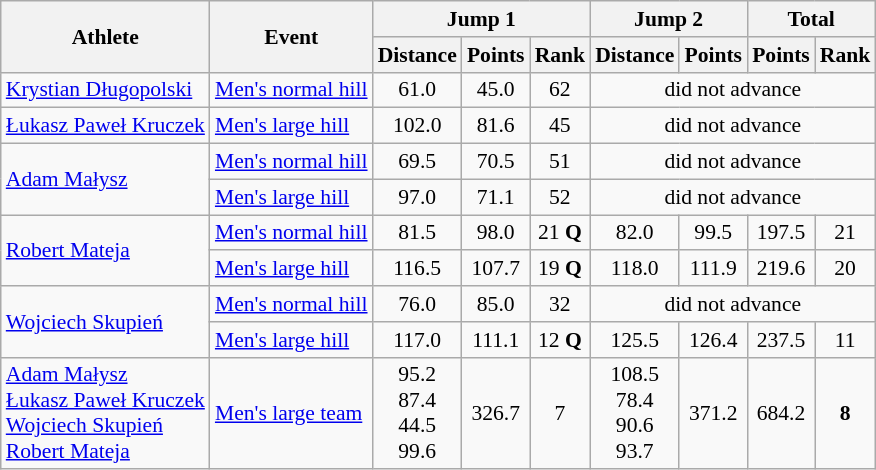<table class="wikitable" style="font-size:90%">
<tr>
<th rowspan="2">Athlete</th>
<th rowspan="2">Event</th>
<th colspan="3">Jump 1</th>
<th colspan="2">Jump 2</th>
<th colspan="2">Total</th>
</tr>
<tr>
<th>Distance</th>
<th>Points</th>
<th>Rank</th>
<th>Distance</th>
<th>Points</th>
<th>Points</th>
<th>Rank</th>
</tr>
<tr>
<td><a href='#'>Krystian Długopolski</a></td>
<td align=left><a href='#'>Men's normal hill</a></td>
<td align="center">61.0</td>
<td align="center">45.0</td>
<td align="center">62</td>
<td align="center" colspan="4">did not advance</td>
</tr>
<tr>
<td><a href='#'>Łukasz Paweł Kruczek</a></td>
<td align=left><a href='#'>Men's large hill</a></td>
<td align="center">102.0</td>
<td align="center">81.6</td>
<td align="center">45</td>
<td align="center" colspan="4">did not advance</td>
</tr>
<tr>
<td rowspan=2><a href='#'>Adam Małysz</a></td>
<td align=left><a href='#'>Men's normal hill</a></td>
<td align="center">69.5</td>
<td align="center">70.5</td>
<td align="center">51</td>
<td align="center" colspan="4">did not advance</td>
</tr>
<tr>
<td align=left><a href='#'>Men's large hill</a></td>
<td align="center">97.0</td>
<td align="center">71.1</td>
<td align="center">52</td>
<td align="center" colspan="4">did not advance</td>
</tr>
<tr>
<td rowspan=2><a href='#'>Robert Mateja</a></td>
<td align=left><a href='#'>Men's normal hill</a></td>
<td align="center">81.5</td>
<td align="center">98.0</td>
<td align="center">21 <strong>Q</strong></td>
<td align="center">82.0</td>
<td align="center">99.5</td>
<td align="center">197.5</td>
<td align="center">21</td>
</tr>
<tr>
<td align=left><a href='#'>Men's large hill</a></td>
<td align="center">116.5</td>
<td align="center">107.7</td>
<td align="center">19 <strong>Q</strong></td>
<td align="center">118.0</td>
<td align="center">111.9</td>
<td align="center">219.6</td>
<td align="center">20</td>
</tr>
<tr>
<td rowspan=2><a href='#'>Wojciech Skupień</a></td>
<td align=left><a href='#'>Men's normal hill</a></td>
<td align="center">76.0</td>
<td align="center">85.0</td>
<td align="center">32</td>
<td align="center" colspan="4">did not advance</td>
</tr>
<tr>
<td align=left><a href='#'>Men's large hill</a></td>
<td align="center">117.0</td>
<td align="center">111.1</td>
<td align="center">12 <strong>Q</strong></td>
<td align="center">125.5</td>
<td align="center">126.4</td>
<td align="center">237.5</td>
<td align="center">11</td>
</tr>
<tr>
<td><a href='#'>Adam Małysz</a><br><a href='#'>Łukasz Paweł Kruczek</a><br><a href='#'>Wojciech Skupień</a><br><a href='#'>Robert Mateja</a></td>
<td align=left><a href='#'>Men's large team</a></td>
<td align="center">95.2 <br>87.4 <br>44.5 <br>99.6</td>
<td align="center">326.7</td>
<td align="center">7</td>
<td align="center">108.5 <br>78.4 <br>90.6 <br>93.7</td>
<td align="center">371.2</td>
<td align=center>684.2</td>
<td align=center><strong>8</strong></td>
</tr>
</table>
